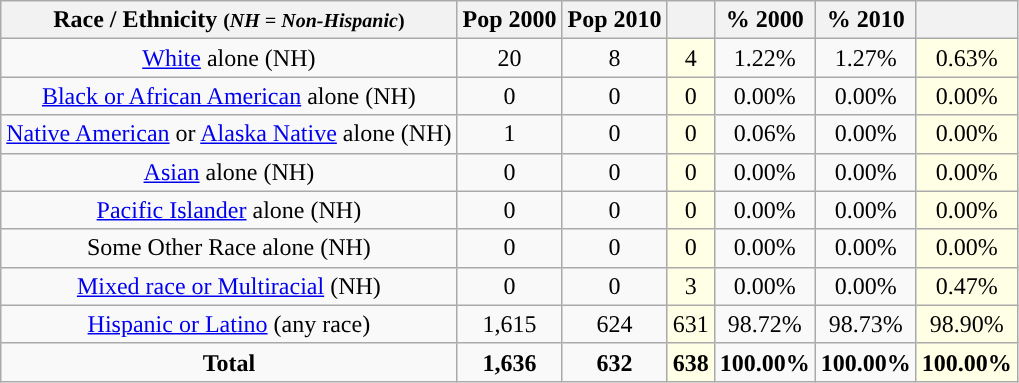<table class="wikitable" style="text-align:center;">
<tr>
<th>Race / Ethnicity <small>(<em>NH = Non-Hispanic</em>)</small></th>
<th>Pop 2000</th>
<th>Pop 2010</th>
<th></th>
<th>% 2000</th>
<th>% 2010</th>
<th></th>
</tr>
<tr>
<td><a href='#'>White</a> alone (NH)</td>
<td>20</td>
<td>8</td>
<td style='background: #ffffe6;'>4</td>
<td>1.22%</td>
<td>1.27%</td>
<td style='background: #ffffe6;'>0.63%</td>
</tr>
<tr>
<td><a href='#'>Black or African American</a> alone (NH)</td>
<td>0</td>
<td>0</td>
<td style='background: #ffffe6;'>0</td>
<td>0.00%</td>
<td>0.00%</td>
<td style='background: #ffffe6;'>0.00%</td>
</tr>
<tr>
<td><a href='#'>Native American</a> or <a href='#'>Alaska Native</a> alone (NH)</td>
<td>1</td>
<td>0</td>
<td style='background: #ffffe6;'>0</td>
<td>0.06%</td>
<td>0.00%</td>
<td style='background: #ffffe6;'>0.00%</td>
</tr>
<tr>
<td><a href='#'>Asian</a> alone (NH)</td>
<td>0</td>
<td>0</td>
<td style='background: #ffffe6;'>0</td>
<td>0.00%</td>
<td>0.00%</td>
<td style='background: #ffffe6;'>0.00%</td>
</tr>
<tr>
<td><a href='#'>Pacific Islander</a> alone (NH)</td>
<td>0</td>
<td>0</td>
<td style='background: #ffffe6;'>0</td>
<td>0.00%</td>
<td>0.00%</td>
<td style='background: #ffffe6;'>0.00%</td>
</tr>
<tr>
<td>Some Other Race alone (NH)</td>
<td>0</td>
<td>0</td>
<td style='background: #ffffe6;'>0</td>
<td>0.00%</td>
<td>0.00%</td>
<td style='background: #ffffe6;'>0.00%</td>
</tr>
<tr>
<td><a href='#'>Mixed race or Multiracial</a> (NH)</td>
<td>0</td>
<td>0</td>
<td style='background: #ffffe6;'>3</td>
<td>0.00%</td>
<td>0.00%</td>
<td style='background: #ffffe6;'>0.47%</td>
</tr>
<tr>
<td><a href='#'>Hispanic or Latino</a> (any race)</td>
<td>1,615</td>
<td>624</td>
<td style='background: #ffffe6;'>631</td>
<td>98.72%</td>
<td>98.73%</td>
<td style='background: #ffffe6;'>98.90%</td>
</tr>
<tr>
<td><strong>Total</strong></td>
<td><strong>1,636</strong></td>
<td><strong>632</strong></td>
<td style='background: #ffffe6;'><strong>638</strong></td>
<td><strong>100.00%</strong></td>
<td><strong>100.00%</strong></td>
<td style='background: #ffffe6;'><strong>100.00%</strong></td>
</tr>
</table>
